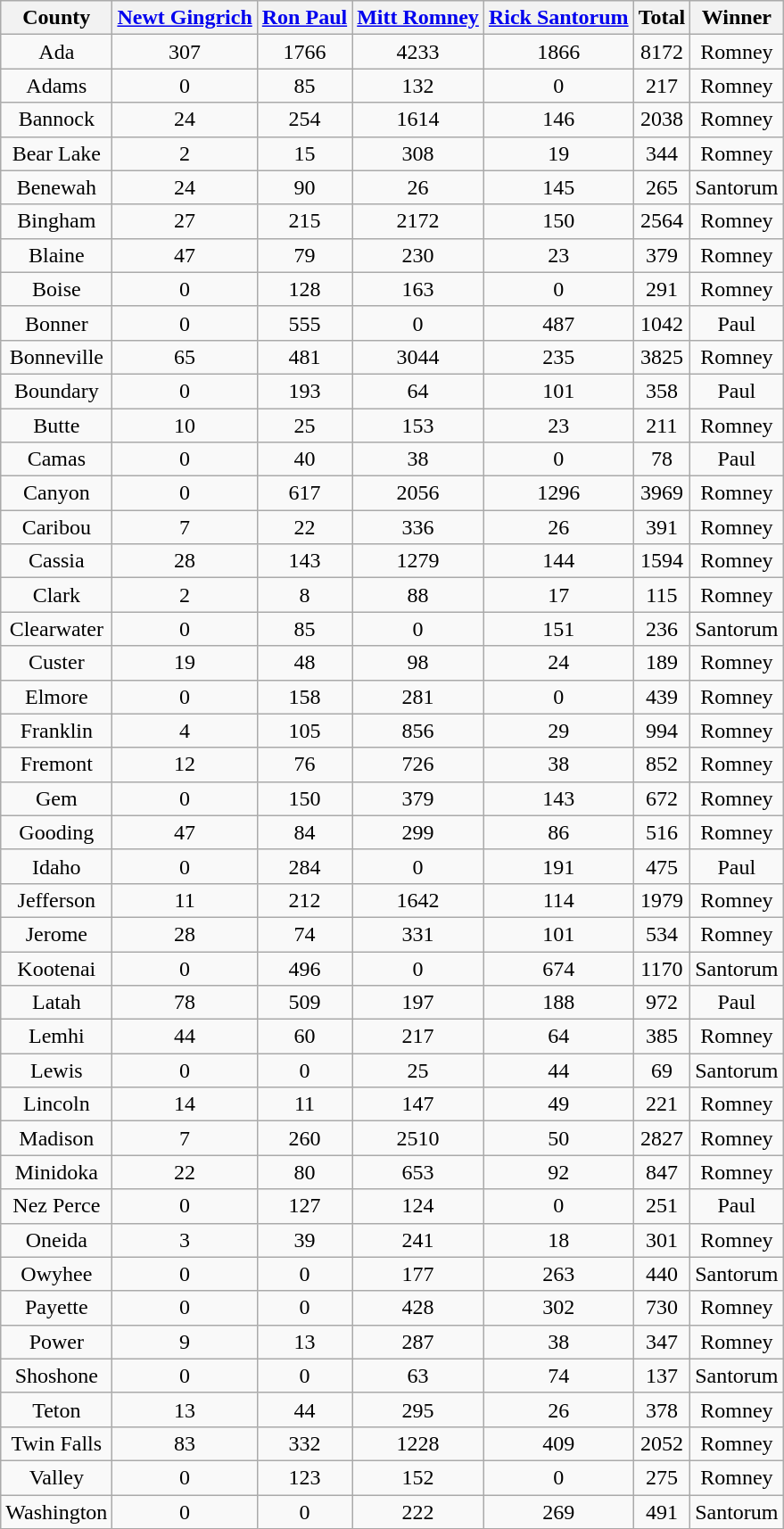<table class="wikitable sortable" style="text-align:center">
<tr>
<th>County</th>
<th><a href='#'>Newt Gingrich</a></th>
<th><a href='#'>Ron Paul</a></th>
<th><a href='#'>Mitt Romney</a></th>
<th><a href='#'>Rick Santorum</a></th>
<th>Total</th>
<th>Winner</th>
</tr>
<tr>
<td>Ada</td>
<td>307</td>
<td>1766</td>
<td>4233</td>
<td>1866</td>
<td>8172</td>
<td>Romney</td>
</tr>
<tr>
<td>Adams</td>
<td>0</td>
<td>85</td>
<td>132</td>
<td>0</td>
<td>217</td>
<td>Romney</td>
</tr>
<tr>
<td>Bannock</td>
<td>24</td>
<td>254</td>
<td>1614</td>
<td>146</td>
<td>2038</td>
<td>Romney</td>
</tr>
<tr>
<td>Bear Lake</td>
<td>2</td>
<td>15</td>
<td>308</td>
<td>19</td>
<td>344</td>
<td>Romney</td>
</tr>
<tr>
<td>Benewah</td>
<td>24</td>
<td>90</td>
<td>26</td>
<td>145</td>
<td>265</td>
<td>Santorum</td>
</tr>
<tr>
<td>Bingham</td>
<td>27</td>
<td>215</td>
<td>2172</td>
<td>150</td>
<td>2564</td>
<td>Romney</td>
</tr>
<tr>
<td>Blaine</td>
<td>47</td>
<td>79</td>
<td>230</td>
<td>23</td>
<td>379</td>
<td>Romney</td>
</tr>
<tr>
<td>Boise</td>
<td>0</td>
<td>128</td>
<td>163</td>
<td>0</td>
<td>291</td>
<td>Romney</td>
</tr>
<tr>
<td>Bonner</td>
<td>0</td>
<td>555</td>
<td>0</td>
<td>487</td>
<td>1042</td>
<td>Paul</td>
</tr>
<tr>
<td>Bonneville</td>
<td>65</td>
<td>481</td>
<td>3044</td>
<td>235</td>
<td>3825</td>
<td>Romney</td>
</tr>
<tr>
<td>Boundary</td>
<td>0</td>
<td>193</td>
<td>64</td>
<td>101</td>
<td>358</td>
<td>Paul</td>
</tr>
<tr>
<td>Butte</td>
<td>10</td>
<td>25</td>
<td>153</td>
<td>23</td>
<td>211</td>
<td>Romney</td>
</tr>
<tr>
<td>Camas</td>
<td>0</td>
<td>40</td>
<td>38</td>
<td>0</td>
<td>78</td>
<td>Paul</td>
</tr>
<tr>
<td>Canyon</td>
<td>0</td>
<td>617</td>
<td>2056</td>
<td>1296</td>
<td>3969</td>
<td>Romney</td>
</tr>
<tr>
<td>Caribou</td>
<td>7</td>
<td>22</td>
<td>336</td>
<td>26</td>
<td>391</td>
<td>Romney</td>
</tr>
<tr>
<td>Cassia</td>
<td>28</td>
<td>143</td>
<td>1279</td>
<td>144</td>
<td>1594</td>
<td>Romney</td>
</tr>
<tr>
<td>Clark</td>
<td>2</td>
<td>8</td>
<td>88</td>
<td>17</td>
<td>115</td>
<td>Romney</td>
</tr>
<tr>
<td>Clearwater</td>
<td>0</td>
<td>85</td>
<td>0</td>
<td>151</td>
<td>236</td>
<td>Santorum</td>
</tr>
<tr>
<td>Custer</td>
<td>19</td>
<td>48</td>
<td>98</td>
<td>24</td>
<td>189</td>
<td>Romney</td>
</tr>
<tr>
<td>Elmore</td>
<td>0</td>
<td>158</td>
<td>281</td>
<td>0</td>
<td>439</td>
<td>Romney</td>
</tr>
<tr>
<td>Franklin</td>
<td>4</td>
<td>105</td>
<td>856</td>
<td>29</td>
<td>994</td>
<td>Romney</td>
</tr>
<tr>
<td>Fremont</td>
<td>12</td>
<td>76</td>
<td>726</td>
<td>38</td>
<td>852</td>
<td>Romney</td>
</tr>
<tr>
<td>Gem</td>
<td>0</td>
<td>150</td>
<td>379</td>
<td>143</td>
<td>672</td>
<td>Romney</td>
</tr>
<tr>
<td>Gooding</td>
<td>47</td>
<td>84</td>
<td>299</td>
<td>86</td>
<td>516</td>
<td>Romney</td>
</tr>
<tr>
<td>Idaho</td>
<td>0</td>
<td>284</td>
<td>0</td>
<td>191</td>
<td>475</td>
<td>Paul</td>
</tr>
<tr>
<td>Jefferson</td>
<td>11</td>
<td>212</td>
<td>1642</td>
<td>114</td>
<td>1979</td>
<td>Romney</td>
</tr>
<tr>
<td>Jerome</td>
<td>28</td>
<td>74</td>
<td>331</td>
<td>101</td>
<td>534</td>
<td>Romney</td>
</tr>
<tr>
<td>Kootenai</td>
<td>0</td>
<td>496</td>
<td>0</td>
<td>674</td>
<td>1170</td>
<td>Santorum</td>
</tr>
<tr>
<td>Latah</td>
<td>78</td>
<td>509</td>
<td>197</td>
<td>188</td>
<td>972</td>
<td>Paul</td>
</tr>
<tr>
<td>Lemhi</td>
<td>44</td>
<td>60</td>
<td>217</td>
<td>64</td>
<td>385</td>
<td>Romney</td>
</tr>
<tr>
<td>Lewis</td>
<td>0</td>
<td>0</td>
<td>25</td>
<td>44</td>
<td>69</td>
<td>Santorum</td>
</tr>
<tr>
<td>Lincoln</td>
<td>14</td>
<td>11</td>
<td>147</td>
<td>49</td>
<td>221</td>
<td>Romney</td>
</tr>
<tr>
<td>Madison</td>
<td>7</td>
<td>260</td>
<td>2510</td>
<td>50</td>
<td>2827</td>
<td>Romney</td>
</tr>
<tr>
<td>Minidoka</td>
<td>22</td>
<td>80</td>
<td>653</td>
<td>92</td>
<td>847</td>
<td>Romney</td>
</tr>
<tr>
<td>Nez Perce</td>
<td>0</td>
<td>127</td>
<td>124</td>
<td>0</td>
<td>251</td>
<td>Paul</td>
</tr>
<tr>
<td>Oneida</td>
<td>3</td>
<td>39</td>
<td>241</td>
<td>18</td>
<td>301</td>
<td>Romney</td>
</tr>
<tr>
<td>Owyhee</td>
<td>0</td>
<td>0</td>
<td>177</td>
<td>263</td>
<td>440</td>
<td>Santorum</td>
</tr>
<tr>
<td>Payette</td>
<td>0</td>
<td>0</td>
<td>428</td>
<td>302</td>
<td>730</td>
<td>Romney</td>
</tr>
<tr>
<td>Power</td>
<td>9</td>
<td>13</td>
<td>287</td>
<td>38</td>
<td>347</td>
<td>Romney</td>
</tr>
<tr>
<td>Shoshone</td>
<td>0</td>
<td>0</td>
<td>63</td>
<td>74</td>
<td>137</td>
<td>Santorum</td>
</tr>
<tr>
<td>Teton</td>
<td>13</td>
<td>44</td>
<td>295</td>
<td>26</td>
<td>378</td>
<td>Romney</td>
</tr>
<tr>
<td>Twin Falls</td>
<td>83</td>
<td>332</td>
<td>1228</td>
<td>409</td>
<td>2052</td>
<td>Romney</td>
</tr>
<tr>
<td>Valley</td>
<td>0</td>
<td>123</td>
<td>152</td>
<td>0</td>
<td>275</td>
<td>Romney</td>
</tr>
<tr>
<td>Washington</td>
<td>0</td>
<td>0</td>
<td>222</td>
<td>269</td>
<td>491</td>
<td>Santorum</td>
</tr>
</table>
